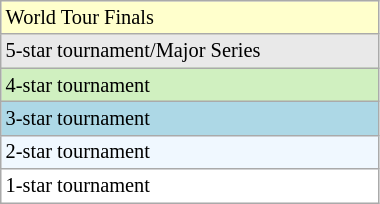<table class=wikitable style=font-size:85%;width:20%>
<tr bgcolor=#ffffcc>
<td>World Tour Finals</td>
</tr>
<tr bgcolor=#E9E9E9>
<td>5-star tournament/Major Series</td>
</tr>
<tr bgcolor=#d0f0c0>
<td>4-star tournament</td>
</tr>
<tr bgcolor=lightblue>
<td>3-star tournament</td>
</tr>
<tr bgcolor=#f0f8ff>
<td>2-star tournament</td>
</tr>
<tr bgcolor=#ffffff>
<td>1-star tournament</td>
</tr>
</table>
